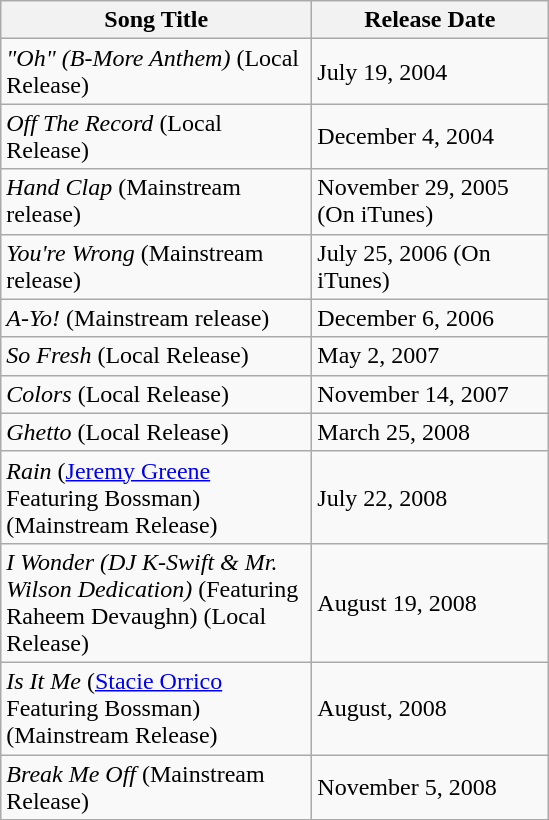<table class="wikitable">
<tr>
<th width="200">Song Title</th>
<th width="150" align="center">Release Date</th>
</tr>
<tr>
<td><em>"Oh" (B-More Anthem)</em> (Local Release)</td>
<td>July 19, 2004</td>
</tr>
<tr>
<td><em>Off The Record</em> (Local Release)</td>
<td>December 4, 2004</td>
</tr>
<tr>
<td><em>Hand Clap</em> (Mainstream release)</td>
<td>November 29, 2005 (On iTunes)</td>
</tr>
<tr>
<td><em>You're Wrong</em> (Mainstream release)</td>
<td>July 25, 2006 (On iTunes)</td>
</tr>
<tr>
<td><em>A-Yo!</em>  (Mainstream release)</td>
<td>December 6, 2006</td>
</tr>
<tr>
<td><em>So Fresh</em> (Local Release)</td>
<td>May 2, 2007</td>
</tr>
<tr>
<td><em>Colors</em> (Local Release)</td>
<td>November 14, 2007</td>
</tr>
<tr>
<td><em>Ghetto</em> (Local Release)</td>
<td>March 25, 2008</td>
</tr>
<tr>
<td><em>Rain</em> (<a href='#'>Jeremy Greene</a> Featuring Bossman) (Mainstream Release)</td>
<td>July 22, 2008</td>
</tr>
<tr>
<td><em>I Wonder (DJ K-Swift & Mr. Wilson Dedication)</em> (Featuring Raheem Devaughn) (Local Release)</td>
<td>August 19, 2008</td>
</tr>
<tr>
<td><em>Is It Me</em> (<a href='#'>Stacie Orrico</a> Featuring Bossman) (Mainstream Release)</td>
<td>August, 2008</td>
</tr>
<tr>
<td><em>Break Me Off</em> (Mainstream Release)</td>
<td>November 5, 2008</td>
</tr>
</table>
